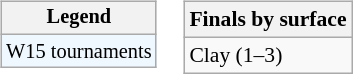<table>
<tr valign=top>
<td><br><table class=wikitable style=font-size:85%>
<tr>
<th>Legend</th>
</tr>
<tr style=background:#f0f8ff;>
<td>W15 tournaments</td>
</tr>
</table>
</td>
<td><br><table class=wikitable style=font-size:90%>
<tr>
<th>Finals by surface</th>
</tr>
<tr>
<td>Clay (1–3)</td>
</tr>
</table>
</td>
</tr>
</table>
